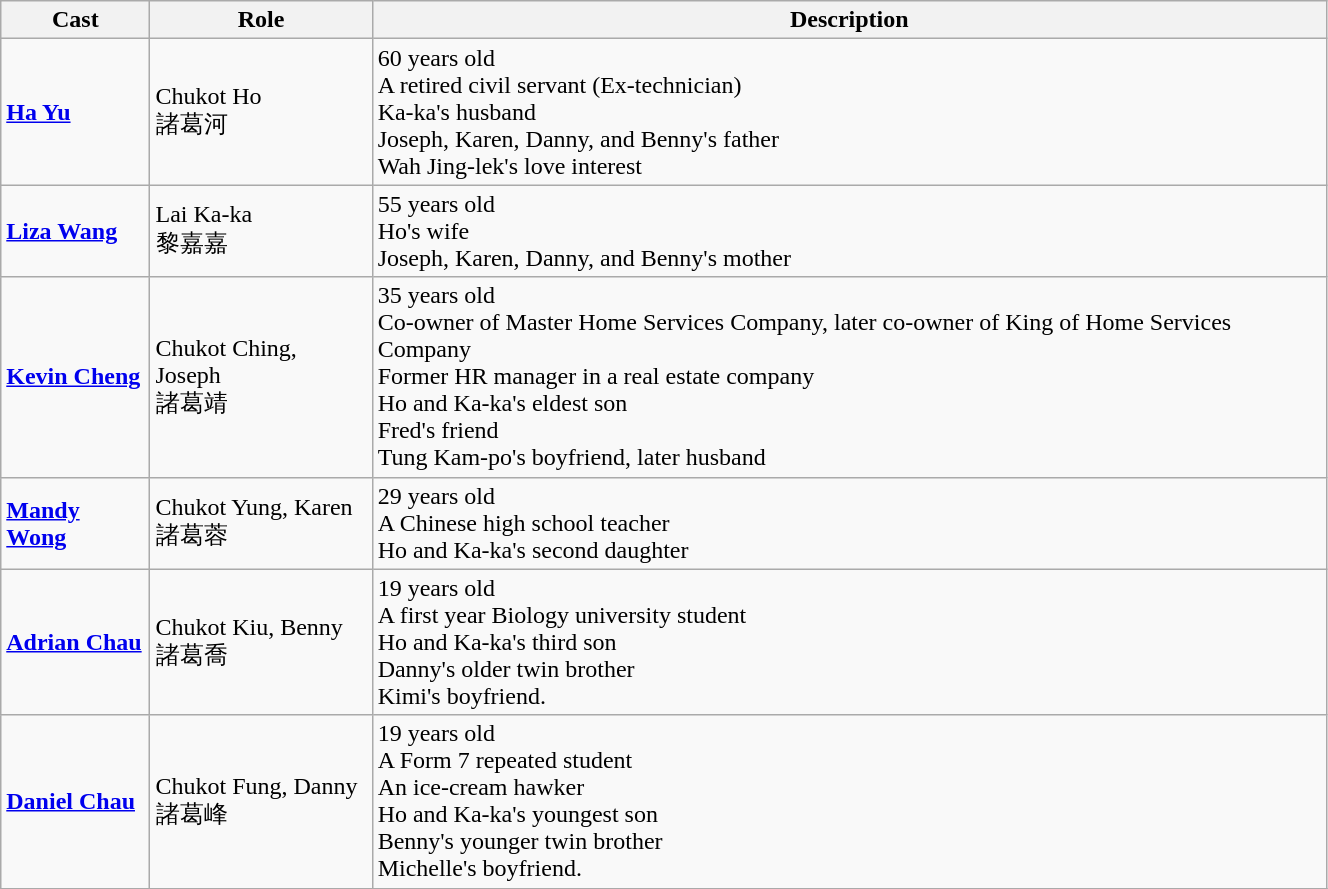<table class="wikitable" width="70%">
<tr>
<th>Cast</th>
<th>Role</th>
<th>Description</th>
</tr>
<tr>
<td><strong><a href='#'>Ha Yu</a></strong></td>
<td>Chukot Ho<br>諸葛河</td>
<td>60 years old<br>A retired civil servant (Ex-technician)<br>Ka-ka's husband<br>Joseph, Karen, Danny, and Benny's father<br>Wah Jing-lek's love interest</td>
</tr>
<tr>
<td><strong><a href='#'>Liza Wang</a></strong></td>
<td>Lai Ka-ka<br>黎嘉嘉</td>
<td>55 years old<br>Ho's wife<br>Joseph, Karen, Danny, and Benny's mother</td>
</tr>
<tr>
<td><strong><a href='#'>Kevin Cheng</a></strong></td>
<td>Chukot Ching, Joseph<br>諸葛靖</td>
<td>35 years old<br>Co-owner of Master Home Services Company, later co-owner of King of Home Services Company<br>Former HR manager in a real estate company<br>Ho and Ka-ka's eldest son<br>Fred's friend<br>Tung Kam-po's boyfriend, later husband</td>
</tr>
<tr>
<td><strong><a href='#'>Mandy Wong</a></strong></td>
<td>Chukot Yung, Karen<br>諸葛蓉</td>
<td>29 years old<br>A Chinese high school teacher<br>Ho and Ka-ka's second daughter</td>
</tr>
<tr>
<td><strong><a href='#'>Adrian Chau</a></strong></td>
<td>Chukot Kiu, Benny<br>諸葛喬</td>
<td>19 years old<br>A first year Biology university student<br>Ho and Ka-ka's third son<br>Danny's older twin brother<br> Kimi's boyfriend.</td>
</tr>
<tr>
<td><strong><a href='#'>Daniel Chau</a></strong></td>
<td>Chukot Fung, Danny<br>諸葛峰</td>
<td>19 years old<br>A Form 7 repeated student<br>An ice-cream hawker<br>Ho and Ka-ka's youngest son<br>Benny's younger twin brother<br> Michelle's boyfriend.</td>
</tr>
<tr>
</tr>
</table>
